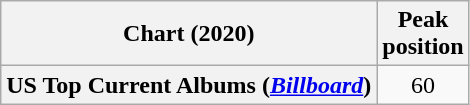<table class="wikitable plainrowheaders" style="text-align:center">
<tr>
<th scope="col">Chart (2020)</th>
<th scope="col">Peak<br>position</th>
</tr>
<tr>
<th scope="row">US Top Current Albums (<em><a href='#'>Billboard</a></em>)</th>
<td>60</td>
</tr>
</table>
